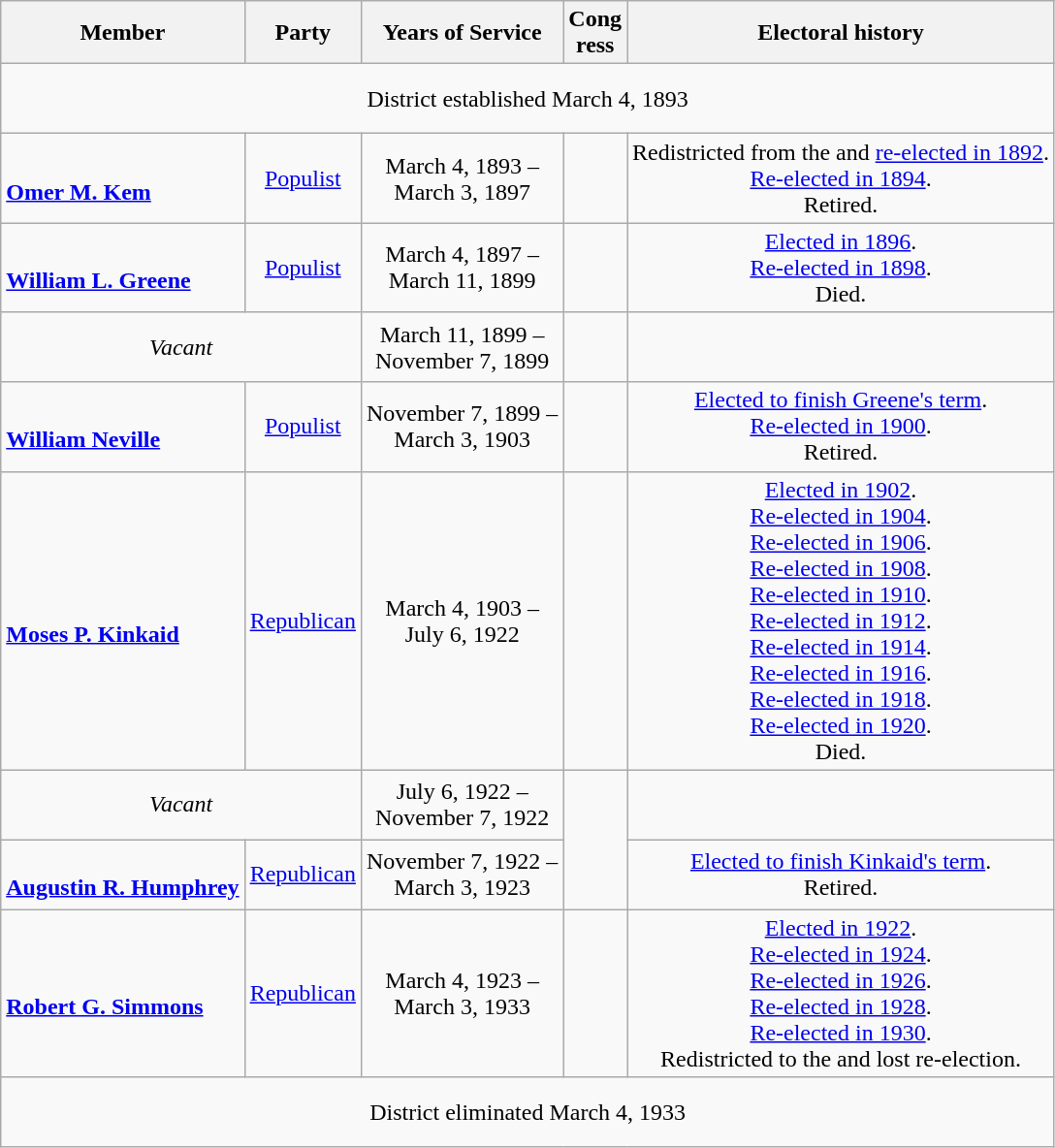<table class=wikitable style="text-align:center">
<tr>
<th>Member</th>
<th>Party</th>
<th>Years of Service</th>
<th>Cong<br>ress</th>
<th>Electoral history</th>
</tr>
<tr style="height:3em">
<td colspan=5>District established March 4, 1893</td>
</tr>
<tr style="height:3em">
<td align=left><br><strong><a href='#'>Omer M. Kem</a></strong><br></td>
<td><a href='#'>Populist</a></td>
<td nowrap>March 4, 1893 –<br>March 3, 1897</td>
<td></td>
<td>Redistricted from the  and <a href='#'>re-elected in 1892</a>.<br><a href='#'>Re-elected in 1894</a>.<br>Retired.</td>
</tr>
<tr style="height:3em">
<td align=left><br><strong><a href='#'>William L. Greene</a></strong><br></td>
<td><a href='#'>Populist</a></td>
<td nowrap>March 4, 1897 –<br>March 11, 1899</td>
<td></td>
<td><a href='#'>Elected in 1896</a>.<br><a href='#'>Re-elected in 1898</a>.<br>Died.</td>
</tr>
<tr style="height:3em">
<td colspan=2><em>Vacant</em></td>
<td nowrap>March 11, 1899 –<br>November 7, 1899</td>
<td></td>
<td></td>
</tr>
<tr style="height:3em">
<td align=left><br><strong><a href='#'>William Neville</a></strong><br></td>
<td><a href='#'>Populist</a></td>
<td nowrap>November 7, 1899 –<br>March 3, 1903</td>
<td></td>
<td><a href='#'>Elected to finish Greene's term</a>.<br><a href='#'>Re-elected in 1900</a>.<br>Retired.</td>
</tr>
<tr style="height:3em">
<td align=left><br><strong><a href='#'>Moses P. Kinkaid</a></strong><br></td>
<td><a href='#'>Republican</a></td>
<td nowrap>March 4, 1903 –<br>July 6, 1922</td>
<td></td>
<td><a href='#'>Elected in 1902</a>.<br><a href='#'>Re-elected in 1904</a>.<br><a href='#'>Re-elected in 1906</a>.<br><a href='#'>Re-elected in 1908</a>.<br><a href='#'>Re-elected in 1910</a>.<br><a href='#'>Re-elected in 1912</a>.<br><a href='#'>Re-elected in 1914</a>.<br><a href='#'>Re-elected in 1916</a>.<br><a href='#'>Re-elected in 1918</a>.<br><a href='#'>Re-elected in 1920</a>.<br>Died.</td>
</tr>
<tr style="height:3em">
<td colspan=2><em>Vacant</em></td>
<td nowrap>July 6, 1922 –<br>November 7, 1922</td>
<td rowspan=2></td>
<td></td>
</tr>
<tr style="height:3em">
<td align=left><br><strong><a href='#'>Augustin R. Humphrey</a></strong><br></td>
<td><a href='#'>Republican</a></td>
<td nowrap>November 7, 1922 –<br>March 3, 1923</td>
<td><a href='#'>Elected to finish Kinkaid's term</a>.<br>Retired.</td>
</tr>
<tr style="height:3em">
<td align=left><br><strong><a href='#'>Robert G. Simmons</a></strong><br></td>
<td><a href='#'>Republican</a></td>
<td nowrap>March 4, 1923 –<br>March 3, 1933</td>
<td></td>
<td><a href='#'>Elected in 1922</a>.<br><a href='#'>Re-elected in 1924</a>.<br><a href='#'>Re-elected in 1926</a>.<br><a href='#'>Re-elected in 1928</a>.<br><a href='#'>Re-elected in 1930</a>.<br>Redistricted to the  and lost re-election.</td>
</tr>
<tr style="height:3em">
<td colspan=5>District eliminated March 4, 1933</td>
</tr>
</table>
